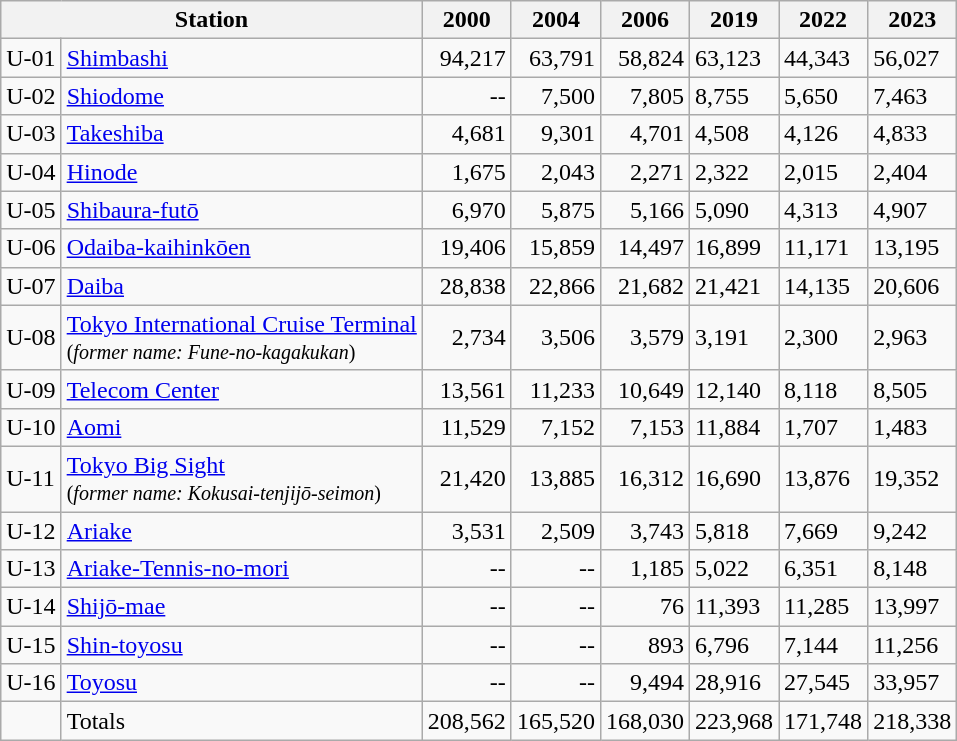<table class="wikitable">
<tr>
<th colspan="2">Station</th>
<th>2000</th>
<th>2004</th>
<th>2006</th>
<th>2019</th>
<th>2022</th>
<th>2023</th>
</tr>
<tr>
<td>U-01</td>
<td><a href='#'>Shimbashi</a></td>
<td style="text-align:right;">94,217</td>
<td style="text-align:right;">63,791</td>
<td style="text-align:right;">58,824</td>
<td>63,123</td>
<td>44,343</td>
<td>56,027</td>
</tr>
<tr>
<td>U-02</td>
<td><a href='#'>Shiodome</a></td>
<td style="text-align:right;">--</td>
<td style="text-align:right;">7,500</td>
<td style="text-align:right;">7,805</td>
<td>8,755</td>
<td>5,650</td>
<td>7,463</td>
</tr>
<tr>
<td>U-03</td>
<td><a href='#'>Takeshiba</a></td>
<td style="text-align:right;">4,681</td>
<td style="text-align:right;">9,301</td>
<td style="text-align:right;">4,701</td>
<td>4,508</td>
<td>4,126</td>
<td>4,833</td>
</tr>
<tr>
<td>U-04</td>
<td><a href='#'>Hinode</a></td>
<td style="text-align:right;">1,675</td>
<td style="text-align:right;">2,043</td>
<td style="text-align:right;">2,271</td>
<td>2,322</td>
<td>2,015</td>
<td>2,404</td>
</tr>
<tr>
<td>U-05</td>
<td><a href='#'>Shibaura-futō</a></td>
<td style="text-align:right;">6,970</td>
<td style="text-align:right;">5,875</td>
<td style="text-align:right;">5,166</td>
<td>5,090</td>
<td>4,313</td>
<td>4,907</td>
</tr>
<tr>
<td>U-06</td>
<td><a href='#'>Odaiba-kaihinkōen</a></td>
<td style="text-align:right;">19,406</td>
<td style="text-align:right;">15,859</td>
<td style="text-align:right;">14,497</td>
<td>16,899</td>
<td>11,171</td>
<td>13,195</td>
</tr>
<tr>
<td>U-07</td>
<td><a href='#'>Daiba</a></td>
<td style="text-align:right;">28,838</td>
<td style="text-align:right;">22,866</td>
<td style="text-align:right;">21,682</td>
<td>21,421</td>
<td>14,135</td>
<td>20,606</td>
</tr>
<tr>
<td>U-08</td>
<td><a href='#'>Tokyo International Cruise Terminal</a><br><small>(<em>former name: Fune-no-kagakukan</em>)</small></td>
<td style="text-align:right;">2,734</td>
<td style="text-align:right;">3,506</td>
<td style="text-align:right;">3,579</td>
<td>3,191</td>
<td>2,300</td>
<td>2,963</td>
</tr>
<tr>
<td>U-09</td>
<td><a href='#'>Telecom Center</a></td>
<td style="text-align:right;">13,561</td>
<td style="text-align:right;">11,233</td>
<td style="text-align:right;">10,649</td>
<td>12,140</td>
<td>8,118</td>
<td>8,505</td>
</tr>
<tr>
<td>U-10</td>
<td><a href='#'>Aomi</a></td>
<td style="text-align:right;">11,529</td>
<td style="text-align:right;">7,152</td>
<td style="text-align:right;">7,153</td>
<td>11,884</td>
<td>1,707</td>
<td>1,483</td>
</tr>
<tr>
<td>U-11</td>
<td><a href='#'>Tokyo Big Sight</a><br><small>(<em>former name: Kokusai-tenjijō-seimon</em>)</small></td>
<td style="text-align:right;">21,420</td>
<td style="text-align:right;">13,885</td>
<td style="text-align:right;">16,312</td>
<td>16,690</td>
<td>13,876</td>
<td>19,352</td>
</tr>
<tr>
<td>U-12</td>
<td><a href='#'>Ariake</a></td>
<td style="text-align:right;">3,531</td>
<td style="text-align:right;">2,509</td>
<td style="text-align:right;">3,743</td>
<td>5,818</td>
<td>7,669</td>
<td>9,242</td>
</tr>
<tr>
<td>U-13</td>
<td><a href='#'>Ariake-Tennis-no-mori</a></td>
<td style="text-align:right;">--</td>
<td style="text-align:right;">--</td>
<td style="text-align:right;">1,185</td>
<td>5,022</td>
<td>6,351</td>
<td>8,148</td>
</tr>
<tr>
<td>U-14</td>
<td><a href='#'>Shijō-mae</a></td>
<td style="text-align:right;">--</td>
<td style="text-align:right;">--</td>
<td style="text-align:right;">76</td>
<td>11,393</td>
<td>11,285</td>
<td>13,997</td>
</tr>
<tr>
<td>U-15</td>
<td><a href='#'>Shin-toyosu</a></td>
<td style="text-align:right;">--</td>
<td style="text-align:right;">--</td>
<td style="text-align:right;">893</td>
<td>6,796</td>
<td>7,144</td>
<td>11,256</td>
</tr>
<tr>
<td>U-16</td>
<td><a href='#'>Toyosu</a></td>
<td style="text-align:right;">--</td>
<td style="text-align:right;">--</td>
<td style="text-align:right;">9,494</td>
<td>28,916</td>
<td>27,545</td>
<td>33,957</td>
</tr>
<tr>
<td></td>
<td>Totals</td>
<td style="text-align:right;">208,562</td>
<td style="text-align:right;">165,520</td>
<td style="text-align:right;">168,030</td>
<td>223,968</td>
<td>171,748</td>
<td>218,338</td>
</tr>
</table>
